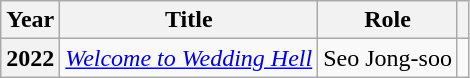<table class="wikitable sortable plainrowheaders">
<tr>
<th scope="col">Year</th>
<th scope="col">Title</th>
<th scope="col">Role</th>
<th scope="col" class="unsortable"></th>
</tr>
<tr>
<th scope="row">2022</th>
<td><em><a href='#'>Welcome to Wedding Hell</a></em></td>
<td>Seo Jong-soo</td>
<td></td>
</tr>
</table>
